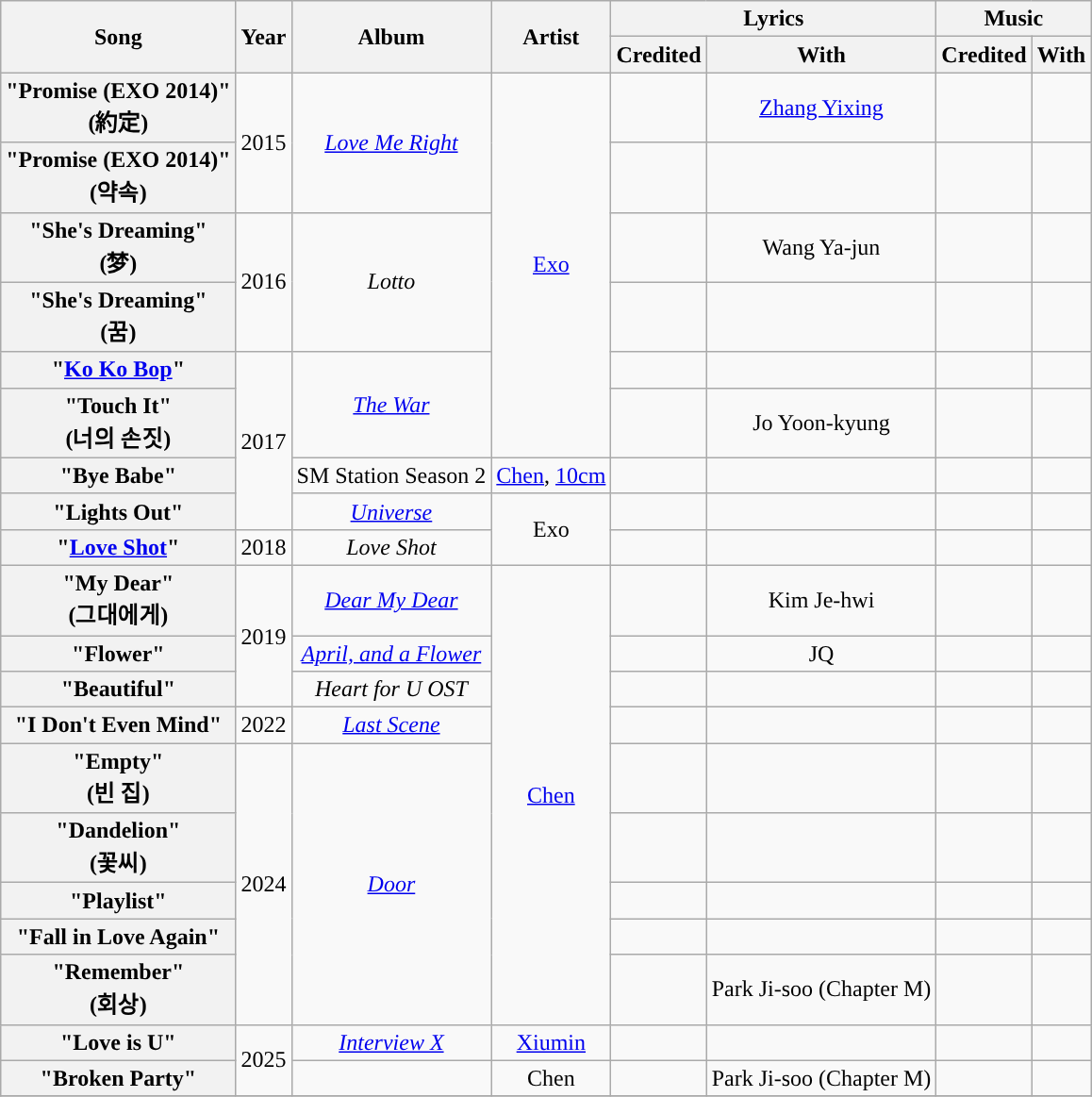<table class="wikitable plainrowheaders" style="text-align:center">
<tr>
<th rowspan="2">Song</th>
<th rowspan="2">Year</th>
<th rowspan="2">Album</th>
<th rowspan="2">Artist</th>
<th colspan="2">Lyrics</th>
<th colspan="2">Music</th>
</tr>
<tr>
<th>Credited</th>
<th>With</th>
<th>Credited</th>
<th>With</th>
</tr>
<tr>
<th scope="row">"Promise (EXO 2014)"<br>(約定)</th>
<td rowspan="2">2015</td>
<td rowspan="2"><em><a href='#'>Love Me Right</a></em></td>
<td rowspan="6"><a href='#'>Exo</a></td>
<td></td>
<td><a href='#'>Zhang Yixing</a></td>
<td></td>
<td></td>
</tr>
<tr>
<th scope="row">"Promise (EXO 2014)"<br>(약속)</th>
<td></td>
<td></td>
<td></td>
<td></td>
</tr>
<tr>
<th scope="row">"She's Dreaming"<br>(梦)</th>
<td rowspan="2">2016</td>
<td rowspan="2"><em>Lotto</em></td>
<td></td>
<td>Wang Ya-jun</td>
<td></td>
<td></td>
</tr>
<tr>
<th scope="row">"She's Dreaming"<br>(꿈)</th>
<td></td>
<td></td>
<td></td>
<td></td>
</tr>
<tr>
<th scope="row">"<a href='#'>Ko Ko Bop</a>"<br></th>
<td rowspan="4">2017</td>
<td rowspan="2"><em><a href='#'>The War</a></em></td>
<td></td>
<td></td>
<td></td>
<td></td>
</tr>
<tr>
<th scope="row">"Touch It"<br>(너의 손짓)</th>
<td></td>
<td>Jo Yoon-kyung</td>
<td></td>
<td></td>
</tr>
<tr>
<th scope="row">"Bye Babe"</th>
<td>SM Station Season 2</td>
<td style="text-align:center"><a href='#'>Chen</a>, <a href='#'>10cm</a></td>
<td></td>
<td></td>
<td></td>
<td></td>
</tr>
<tr>
<th scope="row">"Lights Out"</th>
<td><em><a href='#'>Universe</a></em></td>
<td rowspan="2">Exo</td>
<td></td>
<td></td>
<td></td>
<td></td>
</tr>
<tr>
<th scope="row">"<a href='#'>Love Shot</a>"</th>
<td>2018</td>
<td><em>Love Shot</em></td>
<td></td>
<td></td>
<td></td>
<td></td>
</tr>
<tr>
<th scope="row">"My Dear"<br>(그대에게)</th>
<td rowspan="3">2019</td>
<td><em><a href='#'>Dear My Dear</a></em></td>
<td rowspan="9"><a href='#'>Chen</a></td>
<td></td>
<td>Kim Je-hwi</td>
<td></td>
<td></td>
</tr>
<tr>
<th scope="row">"Flower"</th>
<td><em><a href='#'>April, and a Flower</a></em></td>
<td></td>
<td>JQ</td>
<td></td>
<td></td>
</tr>
<tr>
<th scope="row">"Beautiful"</th>
<td><em>Heart for U OST</em></td>
<td></td>
<td></td>
<td></td>
<td></td>
</tr>
<tr>
<th scope="row">"I Don't Even Mind"</th>
<td>2022</td>
<td><em><a href='#'>Last Scene</a></em></td>
<td></td>
<td></td>
<td></td>
<td></td>
</tr>
<tr>
<th scope="row">"Empty"<br>(빈 집)</th>
<td rowspan="5">2024</td>
<td rowspan="5"><em><a href='#'>Door</a></em></td>
<td></td>
<td></td>
<td></td>
<td></td>
</tr>
<tr>
<th scope="row">"Dandelion"<br>(꽃씨)</th>
<td></td>
<td></td>
<td></td>
<td></td>
</tr>
<tr>
<th scope="row">"Playlist"</th>
<td></td>
<td></td>
<td></td>
<td></td>
</tr>
<tr>
<th scope="row">"Fall in Love Again"</th>
<td></td>
<td></td>
<td></td>
<td></td>
</tr>
<tr>
<th scope="row">"Remember"<br>(회상)</th>
<td></td>
<td>Park Ji-soo (Chapter M)</td>
<td></td>
<td></td>
</tr>
<tr>
<th scope="row">"Love is U"</th>
<td rowspan="2">2025</td>
<td rowspan="1"><em><a href='#'>Interview X</a></em></td>
<td><a href='#'>Xiumin</a></td>
<td></td>
<td></td>
<td></td>
<td></td>
</tr>
<tr>
<th scope="row">"Broken Party"</th>
<td></td>
<td>Chen</td>
<td></td>
<td>Park Ji-soo (Chapter M)</td>
<td></td>
<td></td>
</tr>
<tr>
</tr>
</table>
